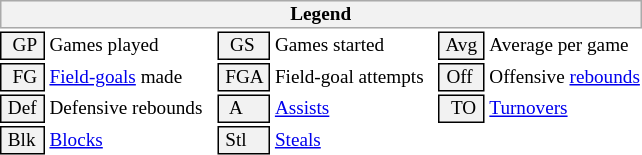<table class="toccolours" style="font-size: 80%; white-space: nowrap;">
<tr>
<th colspan="6" style="background:#f2f2f2; border:1px solid #aaa;">Legend</th>
</tr>
<tr>
<td style="background:#f2f2f2; border:1px solid black;">  GP </td>
<td>Games played</td>
<td style="background:#f2f2f2; border:1px solid black;">  GS </td>
<td>Games started</td>
<td style="background:#f2f2f2; border:1px solid black;"> Avg </td>
<td>Average per game</td>
</tr>
<tr>
<td style="background:#f2f2f2; border:1px solid black;">  FG </td>
<td style="padding-right: 8px"><a href='#'>Field-goals</a> made</td>
<td style="background:#f2f2f2; border:1px solid black;"> FGA </td>
<td style="padding-right: 8px">Field-goal attempts</td>
<td style="background:#f2f2f2; border:1px solid black;"> Off </td>
<td>Offensive <a href='#'>rebounds</a></td>
</tr>
<tr>
<td style="background:#f2f2f2; border:1px solid black;"> Def </td>
<td style="padding-right: 8px">Defensive rebounds</td>
<td style="background:#f2f2f2; border:1px solid black;">  A </td>
<td style="padding-right: 8px"><a href='#'>Assists</a></td>
<td style="background:#f2f2f2; border:1px solid black;">  TO</td>
<td><a href='#'>Turnovers</a></td>
</tr>
<tr>
<td style="background:#f2f2f2; border:1px solid black;"> Blk </td>
<td><a href='#'>Blocks</a></td>
<td style="background:#f2f2f2; border:1px solid black;"> Stl </td>
<td><a href='#'>Steals</a></td>
</tr>
</table>
